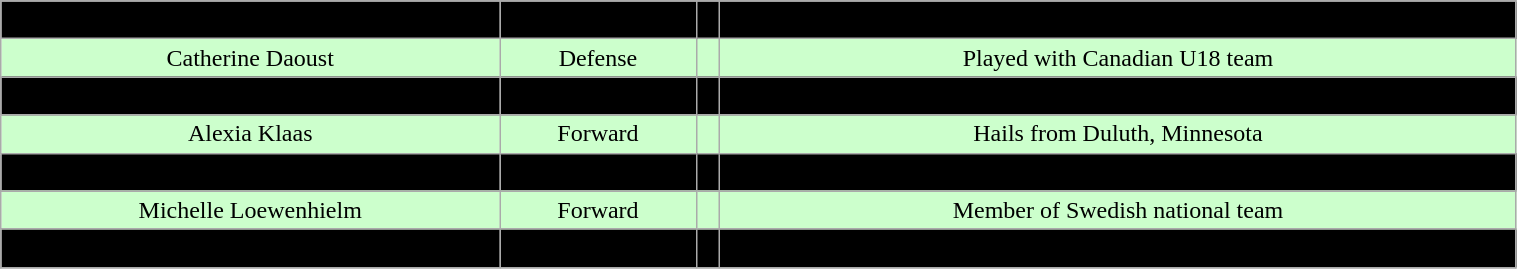<table class="wikitable" width="80%">
<tr align="center">
</tr>
<tr align="center" bgcolor=" ">
<td>Lynn Astrup</td>
<td>Defense</td>
<td></td>
<td>Attended Warroad (MN) High School</td>
</tr>
<tr align="center" bgcolor="#ccffcc">
<td>Catherine Daoust</td>
<td>Defense</td>
<td></td>
<td>Played with Canadian U18 team</td>
</tr>
<tr align="center" bgcolor=" ">
<td>Jessica Healey</td>
<td>Defense</td>
<td></td>
<td>Played with Canadian U18 team</td>
</tr>
<tr align="center" bgcolor="#ccffcc">
<td>Alexia Klaas</td>
<td>Forward</td>
<td></td>
<td>Hails from Duluth, Minnesota</td>
</tr>
<tr align="center" bgcolor=" ">
<td>Maria Lindh</td>
<td>Forward</td>
<td></td>
<td>Member of Swedish national team</td>
</tr>
<tr align="center" bgcolor="#ccffcc">
<td>Michelle Loewenhielm</td>
<td>Forward</td>
<td></td>
<td>Member of Swedish national team</td>
</tr>
<tr align="center" bgcolor=" ">
<td>Evelina Suonpaa</td>
<td>Forward</td>
<td></td>
<td>Member of Finnish national team</td>
</tr>
<tr align="center" bgcolor=" ">
</tr>
</table>
